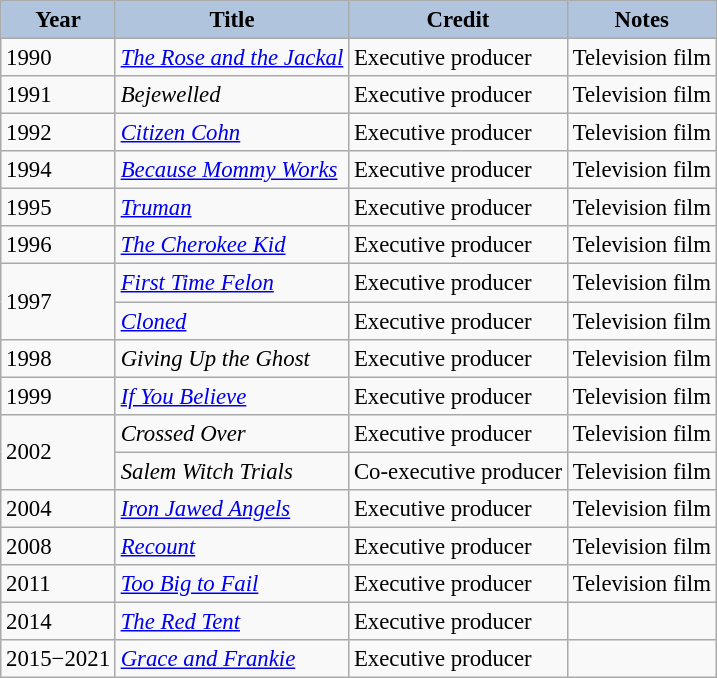<table class="wikitable" style="font-size:95%;">
<tr align="center">
<th style="background:#B0C4DE;">Year</th>
<th style="background:#B0C4DE;">Title</th>
<th style="background:#B0C4DE;">Credit</th>
<th style="background:#B0C4DE;">Notes</th>
</tr>
<tr>
<td>1990</td>
<td><em><a href='#'>The Rose and the Jackal</a></em></td>
<td>Executive producer</td>
<td>Television film</td>
</tr>
<tr>
<td>1991</td>
<td><em>Bejewelled</em></td>
<td>Executive producer</td>
<td>Television film</td>
</tr>
<tr>
<td>1992</td>
<td><em><a href='#'>Citizen Cohn</a></em></td>
<td>Executive producer</td>
<td>Television film</td>
</tr>
<tr>
<td>1994</td>
<td><em><a href='#'>Because Mommy Works</a></em></td>
<td>Executive producer</td>
<td>Television film</td>
</tr>
<tr>
<td>1995</td>
<td><em><a href='#'>Truman</a></em></td>
<td>Executive producer</td>
<td>Television film</td>
</tr>
<tr>
<td>1996</td>
<td><em><a href='#'>The Cherokee Kid</a></em></td>
<td>Executive producer</td>
<td>Television film</td>
</tr>
<tr>
<td rowspan=2>1997</td>
<td><em><a href='#'>First Time Felon</a></em></td>
<td>Executive producer</td>
<td>Television film</td>
</tr>
<tr>
<td><em><a href='#'>Cloned</a></em></td>
<td>Executive producer</td>
<td>Television film</td>
</tr>
<tr>
<td>1998</td>
<td><em>Giving Up the Ghost</em></td>
<td>Executive producer</td>
<td>Television film</td>
</tr>
<tr>
<td>1999</td>
<td><em><a href='#'>If You Believe</a></em></td>
<td>Executive producer</td>
<td>Television film</td>
</tr>
<tr>
<td rowspan=2>2002</td>
<td><em>Crossed Over</em></td>
<td>Executive producer</td>
<td>Television film</td>
</tr>
<tr>
<td><em>Salem Witch Trials</em></td>
<td>Co-executive producer</td>
<td>Television film</td>
</tr>
<tr>
<td>2004</td>
<td><em><a href='#'>Iron Jawed Angels</a></em></td>
<td>Executive producer</td>
<td>Television film</td>
</tr>
<tr>
<td>2008</td>
<td><em><a href='#'>Recount</a></em></td>
<td>Executive producer</td>
<td>Television film</td>
</tr>
<tr>
<td>2011</td>
<td><em><a href='#'>Too Big to Fail</a></em></td>
<td>Executive producer</td>
<td>Television film</td>
</tr>
<tr>
<td>2014</td>
<td><em><a href='#'>The Red Tent</a></em></td>
<td>Executive producer</td>
<td></td>
</tr>
<tr>
<td>2015−2021</td>
<td><em><a href='#'>Grace and Frankie</a></em></td>
<td>Executive producer</td>
<td></td>
</tr>
</table>
